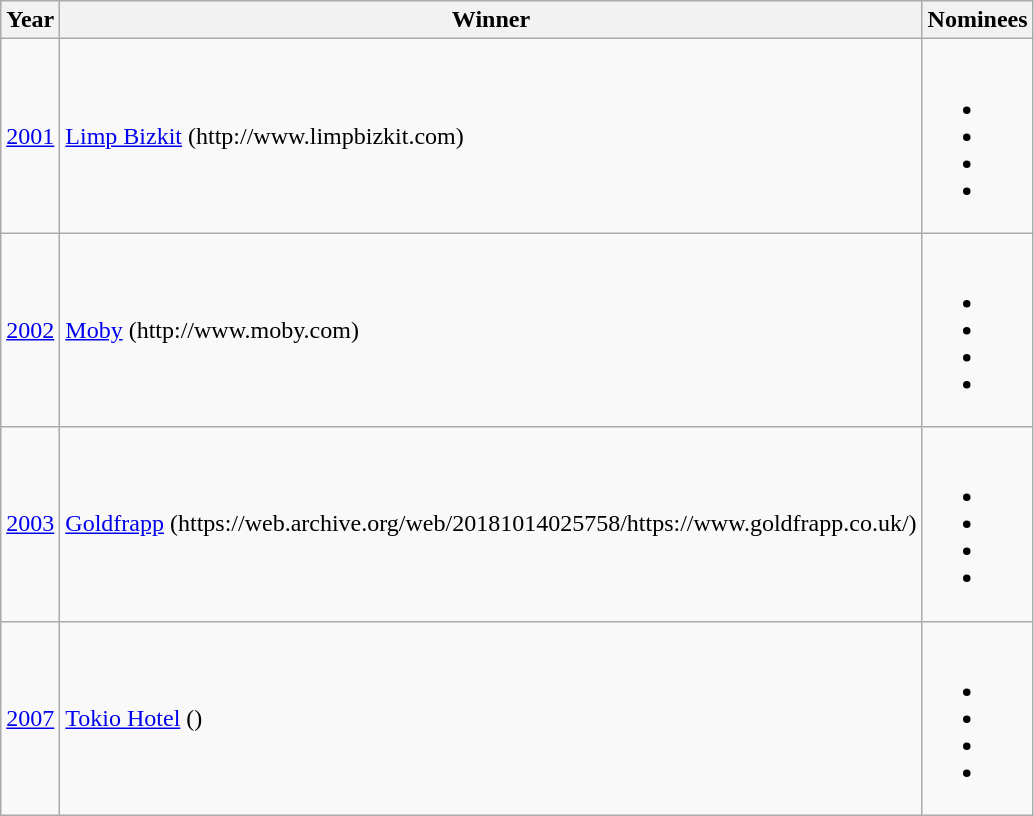<table class="wikitable">
<tr>
<th>Year</th>
<th>Winner</th>
<th>Nominees</th>
</tr>
<tr>
<td><a href='#'>2001</a></td>
<td><a href='#'>Limp Bizkit</a> (http://www.limpbizkit.com)</td>
<td><br><ul><li></li><li></li><li></li><li></li></ul></td>
</tr>
<tr>
<td><a href='#'>2002</a></td>
<td><a href='#'>Moby</a> (http://www.moby.com)</td>
<td><br><ul><li></li><li></li><li></li><li></li></ul></td>
</tr>
<tr>
<td><a href='#'>2003</a></td>
<td><a href='#'>Goldfrapp</a> (https://web.archive.org/web/20181014025758/https://www.goldfrapp.co.uk/)</td>
<td><br><ul><li></li><li></li><li></li><li></li></ul></td>
</tr>
<tr>
<td><a href='#'>2007</a> </td>
<td><a href='#'>Tokio Hotel</a> ()</td>
<td><br><ul><li></li><li></li><li></li><li></li></ul></td>
</tr>
</table>
